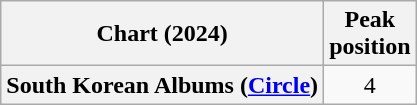<table class="wikitable sortable plainrowheaders" style="text-align:center">
<tr>
<th scope="col">Chart (2024)</th>
<th scope="col">Peak<br>position</th>
</tr>
<tr>
<th scope="row">South Korean Albums (<a href='#'>Circle</a>)</th>
<td>4</td>
</tr>
</table>
